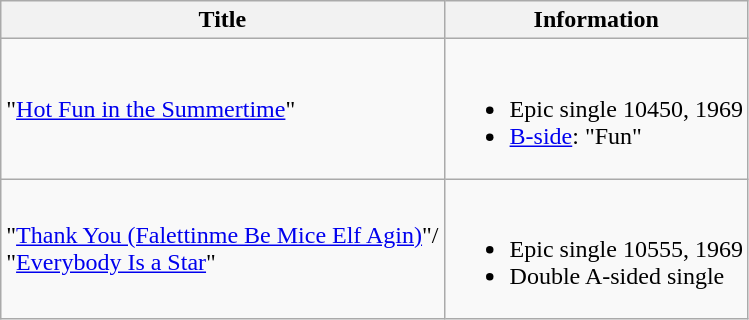<table class="wikitable" border="1">
<tr>
<th>Title</th>
<th>Information</th>
</tr>
<tr>
<td>"<a href='#'>Hot Fun in the Summertime</a>"</td>
<td><br><ul><li>Epic single 10450, 1969</li><li><a href='#'>B-side</a>: "Fun"</li></ul></td>
</tr>
<tr>
<td>"<a href='#'>Thank You (Falettinme Be Mice Elf Agin)</a>"/<br>"<a href='#'>Everybody Is a Star</a>"</td>
<td><br><ul><li>Epic single 10555, 1969</li><li>Double A-sided single</li></ul></td>
</tr>
</table>
